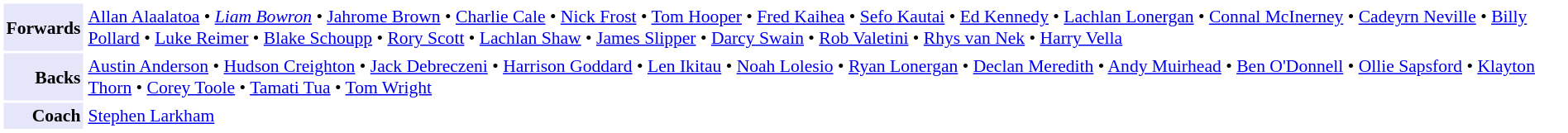<table cellpadding="2" style="border:1px solid white;font-size:90%">
<tr>
<td style="text-align:right" bgcolor="lavender"><strong>Forwards</strong></td>
<td style="text-align:left"><a href='#'>Allan Alaalatoa</a> • <em><a href='#'>Liam Bowron</a></em> • <a href='#'>Jahrome Brown</a> • <a href='#'>Charlie Cale</a> • <a href='#'>Nick Frost</a> • <a href='#'>Tom Hooper</a> • <a href='#'>Fred Kaihea</a> • <a href='#'>Sefo Kautai</a> • <a href='#'>Ed Kennedy</a> • <a href='#'>Lachlan Lonergan</a> • <a href='#'>Connal McInerney</a> • <a href='#'>Cadeyrn Neville</a> • <a href='#'>Billy Pollard</a> • <a href='#'>Luke Reimer</a> • <a href='#'>Blake Schoupp</a> • <a href='#'>Rory Scott</a> • <a href='#'>Lachlan Shaw</a> • <a href='#'>James Slipper</a> • <a href='#'>Darcy Swain</a> • <a href='#'>Rob Valetini</a> • <a href='#'>Rhys van Nek</a> • <a href='#'>Harry Vella</a></td>
</tr>
<tr>
<td style="text-align:right" bgcolor="lavender"><strong>Backs</strong></td>
<td style="text-align:left"><a href='#'>Austin Anderson</a> • <a href='#'>Hudson Creighton</a> • <a href='#'>Jack Debreczeni</a> • <a href='#'>Harrison Goddard</a> • <a href='#'>Len Ikitau</a> • <a href='#'>Noah Lolesio</a> • <a href='#'>Ryan Lonergan</a> • <a href='#'>Declan Meredith</a> • <a href='#'>Andy Muirhead</a> • <a href='#'>Ben O'Donnell</a> • <a href='#'>Ollie Sapsford</a> • <a href='#'>Klayton Thorn</a> • <a href='#'>Corey Toole</a> • <a href='#'>Tamati Tua</a> • <a href='#'>Tom Wright</a></td>
</tr>
<tr>
<td style="text-align:right" bgcolor="lavender"><strong>Coach</strong></td>
<td style="text-align:left"><a href='#'>Stephen Larkham</a></td>
</tr>
</table>
